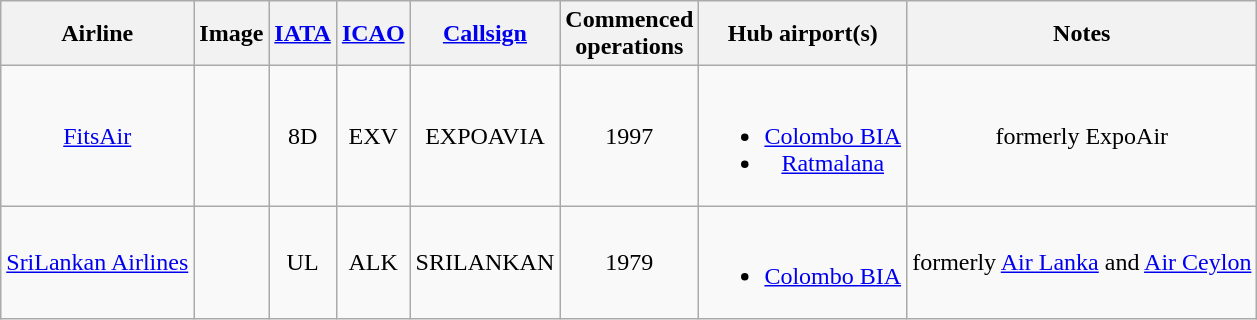<table class="wikitable sortable"style="text-align:center;">
<tr valign="middle">
<th>Airline</th>
<th>Image</th>
<th><a href='#'>IATA</a></th>
<th><a href='#'>ICAO</a></th>
<th><a href='#'>Callsign</a></th>
<th>Commenced<br>operations</th>
<th>Hub airport(s)</th>
<th>Notes</th>
</tr>
<tr>
<td><a href='#'>FitsAir</a></td>
<td></td>
<td>8D</td>
<td>EXV</td>
<td>EXPOAVIA</td>
<td>1997</td>
<td><br><ul><li><a href='#'>Colombo BIA</a></li><li><a href='#'>Ratmalana</a></li></ul></td>
<td>formerly ExpoAir</td>
</tr>
<tr>
<td><a href='#'>SriLankan Airlines</a></td>
<td></td>
<td>UL</td>
<td>ALK</td>
<td>SRILANKAN</td>
<td>1979</td>
<td><br><ul><li><a href='#'>Colombo BIA</a></li></ul></td>
<td>formerly <a href='#'>Air Lanka</a> and <a href='#'>Air Ceylon</a></td>
</tr>
</table>
